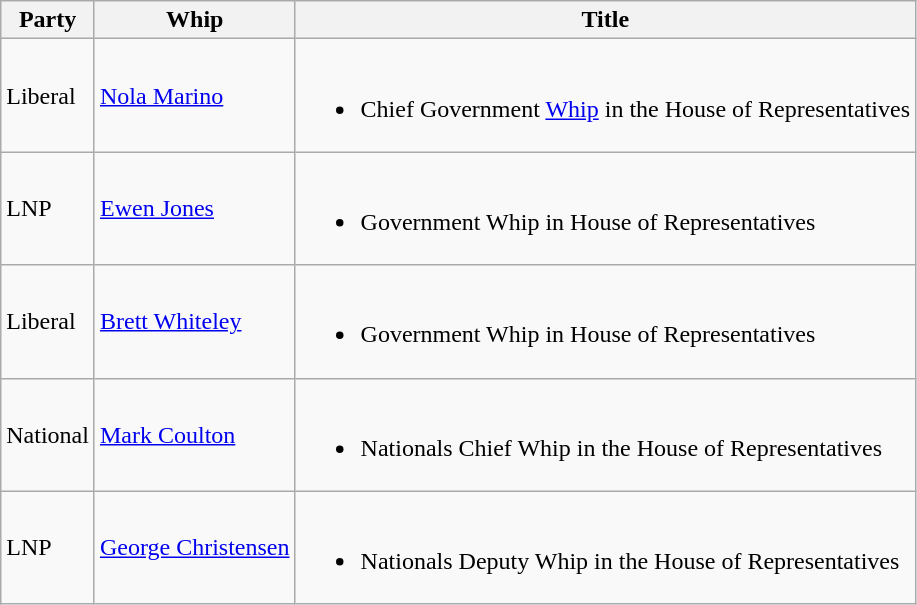<table class="wikitable sortable">
<tr>
<th>Party</th>
<th>Whip</th>
<th>Title</th>
</tr>
<tr>
<td>Liberal</td>
<td><a href='#'>Nola Marino</a> </td>
<td><br><ul><li>Chief Government <a href='#'>Whip</a> in the House of Representatives</li></ul></td>
</tr>
<tr>
<td>LNP</td>
<td><a href='#'>Ewen Jones</a> </td>
<td><br><ul><li>Government Whip in House of Representatives</li></ul></td>
</tr>
<tr>
<td>Liberal</td>
<td><a href='#'>Brett Whiteley</a> </td>
<td rowspan=1><br><ul><li>Government Whip in House of Representatives</li></ul></td>
</tr>
<tr>
<td>National</td>
<td><a href='#'>Mark Coulton</a> </td>
<td><br><ul><li>Nationals Chief Whip in the House of Representatives</li></ul></td>
</tr>
<tr>
<td>LNP</td>
<td><a href='#'>George Christensen</a> </td>
<td><br><ul><li>Nationals Deputy Whip in the House of Representatives</li></ul></td>
</tr>
</table>
